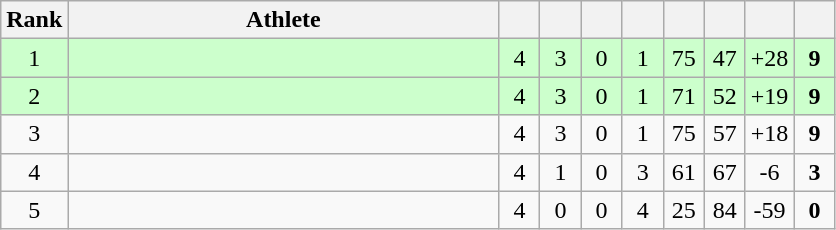<table class=wikitable style="text-align:center">
<tr>
<th width=20>Rank</th>
<th width=280>Athlete</th>
<th width=20></th>
<th width=20></th>
<th width=20></th>
<th width=20></th>
<th width=20></th>
<th width=20></th>
<th width=20></th>
<th width=20></th>
</tr>
<tr bgcolor="#ccffcc">
<td>1</td>
<td align=left></td>
<td>4</td>
<td>3</td>
<td>0</td>
<td>1</td>
<td>75</td>
<td>47</td>
<td>+28</td>
<td><strong>9</strong></td>
</tr>
<tr bgcolor="#ccffcc">
<td>2</td>
<td align=left></td>
<td>4</td>
<td>3</td>
<td>0</td>
<td>1</td>
<td>71</td>
<td>52</td>
<td>+19</td>
<td><strong>9</strong></td>
</tr>
<tr>
<td>3</td>
<td align=left></td>
<td>4</td>
<td>3</td>
<td>0</td>
<td>1</td>
<td>75</td>
<td>57</td>
<td>+18</td>
<td><strong>9</strong></td>
</tr>
<tr>
<td>4</td>
<td align=left></td>
<td>4</td>
<td>1</td>
<td>0</td>
<td>3</td>
<td>61</td>
<td>67</td>
<td>-6</td>
<td><strong>3</strong></td>
</tr>
<tr>
<td>5</td>
<td align=left></td>
<td>4</td>
<td>0</td>
<td>0</td>
<td>4</td>
<td>25</td>
<td>84</td>
<td>-59</td>
<td><strong>0</strong></td>
</tr>
</table>
